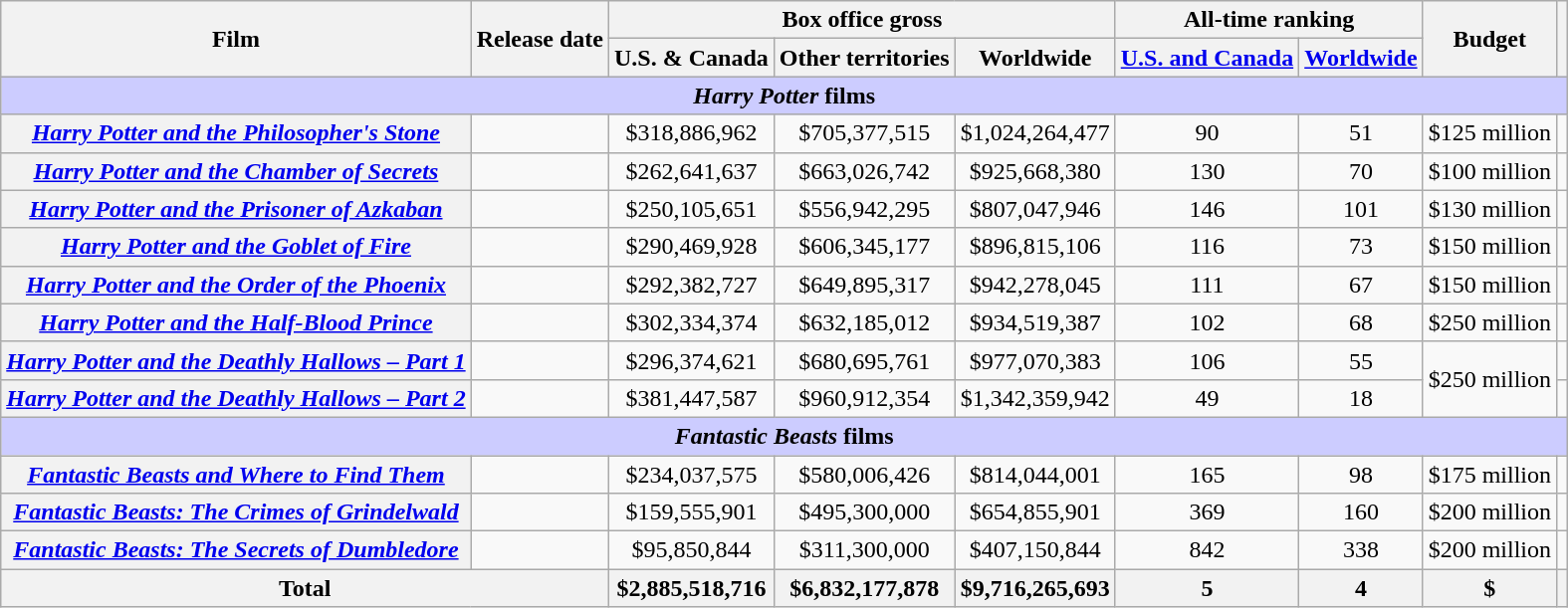<table class="wikitable plainrowheaders sortable" style="text-align:center">
<tr>
<th scope="col" rowspan="2">Film</th>
<th scope="col" rowspan="2">Release date</th>
<th colspan="3">Box office gross</th>
<th scope="col" colspan="2" text="wrap" class=unsortable>All-time ranking</th>
<th scope="col" rowspan="2">Budget</th>
<th scope="col" rowspan="2" class=unsortable></th>
</tr>
<tr>
<th scope="col">U.S. & Canada</th>
<th scope="col">Other territories</th>
<th scope="col">Worldwide</th>
<th scope="col"><a href='#'>U.S. and Canada</a></th>
<th scope="col"><a href='#'>Worldwide</a></th>
</tr>
<tr>
<th colspan="9" style="background-color:#ccccff;"><em>Harry Potter</em> films</th>
</tr>
<tr>
<th scope="row"><em><a href='#'>Harry Potter and the Philosopher's Stone</a></em></th>
<td></td>
<td>$318,886,962</td>
<td>$705,377,515</td>
<td>$1,024,264,477</td>
<td>90</td>
<td>51</td>
<td>$125 million</td>
<td></td>
</tr>
<tr>
<th scope="row"><em><a href='#'>Harry Potter and the Chamber of Secrets</a></em></th>
<td></td>
<td>$262,641,637</td>
<td>$663,026,742</td>
<td>$925,668,380</td>
<td>130</td>
<td>70</td>
<td>$100 million</td>
<td></td>
</tr>
<tr>
<th scope="row"><em><a href='#'>Harry Potter and the Prisoner of Azkaban</a></em></th>
<td></td>
<td>$250,105,651</td>
<td>$556,942,295</td>
<td>$807,047,946</td>
<td>146</td>
<td>101</td>
<td>$130 million</td>
<td></td>
</tr>
<tr>
<th scope="row"><em><a href='#'>Harry Potter and the Goblet of Fire</a></em></th>
<td></td>
<td>$290,469,928</td>
<td>$606,345,177</td>
<td>$896,815,106</td>
<td>116</td>
<td>73</td>
<td>$150 million</td>
<td></td>
</tr>
<tr>
<th scope="row"><em><a href='#'>Harry Potter and the Order of the Phoenix</a></em></th>
<td></td>
<td>$292,382,727</td>
<td>$649,895,317</td>
<td>$942,278,045</td>
<td>111</td>
<td>67</td>
<td>$150 million</td>
<td></td>
</tr>
<tr>
<th scope="row"><em><a href='#'>Harry Potter and the Half-Blood Prince</a></em></th>
<td></td>
<td>$302,334,374</td>
<td>$632,185,012</td>
<td>$934,519,387</td>
<td>102</td>
<td>68</td>
<td>$250 million</td>
<td></td>
</tr>
<tr>
<th scope="row"><em><a href='#'>Harry Potter and the Deathly Hallows – Part 1</a></em></th>
<td></td>
<td>$296,374,621</td>
<td>$680,695,761</td>
<td>$977,070,383</td>
<td>106</td>
<td>55</td>
<td rowspan="2">$250 million</td>
<td></td>
</tr>
<tr>
<th scope="row"><em><a href='#'>Harry Potter and the Deathly Hallows – Part 2</a></em></th>
<td></td>
<td>$381,447,587</td>
<td>$960,912,354</td>
<td>$1,342,359,942</td>
<td>49</td>
<td>18</td>
<td></td>
</tr>
<tr>
<th colspan="9" style="background-color:#ccccff;"><em>Fantastic Beasts</em> films</th>
</tr>
<tr>
<th scope="row"><em><a href='#'>Fantastic Beasts and Where to Find Them</a></em></th>
<td></td>
<td>$234,037,575</td>
<td>$580,006,426</td>
<td>$814,044,001</td>
<td>165</td>
<td>98</td>
<td>$175 million</td>
<td></td>
</tr>
<tr>
<th scope="row"><em><a href='#'>Fantastic Beasts: The Crimes of Grindelwald</a></em></th>
<td></td>
<td>$159,555,901</td>
<td>$495,300,000</td>
<td>$654,855,901</td>
<td>369</td>
<td>160</td>
<td>$200 million</td>
<td></td>
</tr>
<tr>
<th scope="row"><em><a href='#'>Fantastic Beasts: The Secrets of Dumbledore</a></em></th>
<td></td>
<td>$95,850,844</td>
<td>$311,300,000</td>
<td>$407,150,844</td>
<td>842</td>
<td>338</td>
<td>$200 million</td>
<td></td>
</tr>
<tr>
<th colspan="2">Total</th>
<th>$2,885,518,716</th>
<th>$6,832,177,878</th>
<th>$9,716,265,693</th>
<th>5</th>
<th>4</th>
<th>$</th>
<th><br></th>
</tr>
</table>
